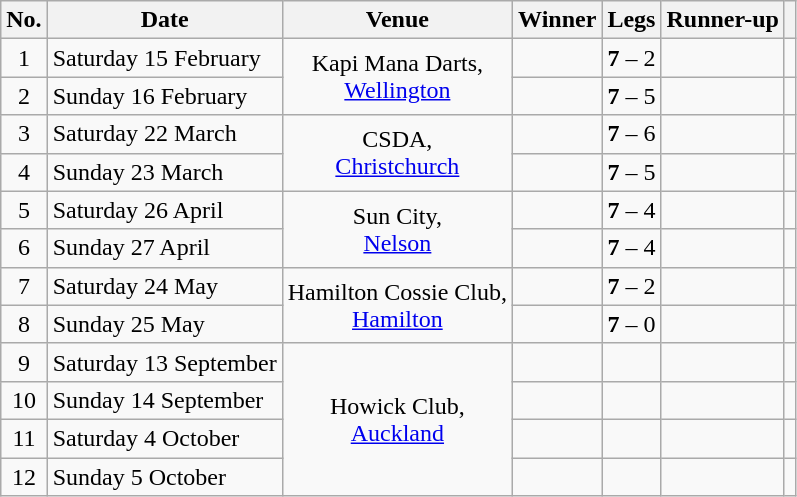<table class="wikitable">
<tr>
<th>No.</th>
<th>Date</th>
<th>Venue</th>
<th>Winner</th>
<th>Legs</th>
<th>Runner-up</th>
<th></th>
</tr>
<tr>
<td align=center>1</td>
<td align=left>Saturday 15 February</td>
<td align="center" rowspan="2">Kapi Mana Darts,<br> <a href='#'>Wellington</a></td>
<td align="right"></td>
<td align="center"><strong>7</strong> – 2</td>
<td></td>
<td align="center"></td>
</tr>
<tr>
<td align=center>2</td>
<td align=left>Sunday 16 February</td>
<td align="right"></td>
<td align="center"><strong>7</strong> – 5</td>
<td></td>
<td align="center"></td>
</tr>
<tr>
<td align=center>3</td>
<td align=left>Saturday 22 March</td>
<td align="center" rowspan="2">CSDA,<br> <a href='#'>Christchurch</a></td>
<td align="right"></td>
<td align="center"><strong>7</strong> – 6</td>
<td></td>
<td align="center"></td>
</tr>
<tr>
<td align=center>4</td>
<td align=left>Sunday 23 March</td>
<td align="right"></td>
<td align="center"><strong>7</strong> – 5</td>
<td></td>
<td align="center"></td>
</tr>
<tr>
<td align=center>5</td>
<td align=left>Saturday 26 April</td>
<td align="center" rowspan="2">Sun City,<br> <a href='#'>Nelson</a></td>
<td align="right"></td>
<td align="center"><strong>7</strong> – 4</td>
<td></td>
<td align="center"></td>
</tr>
<tr>
<td align=center>6</td>
<td align=left>Sunday 27 April</td>
<td align="right"></td>
<td align="center"><strong>7</strong> – 4</td>
<td></td>
<td align="center"></td>
</tr>
<tr>
<td align=center>7</td>
<td align=left>Saturday 24 May</td>
<td align="center" rowspan="2">Hamilton Cossie Club,<br> <a href='#'>Hamilton</a></td>
<td align="right"></td>
<td align="center"><strong>7</strong> – 2</td>
<td></td>
<td align="center"></td>
</tr>
<tr>
<td align=center>8</td>
<td align=left>Sunday 25 May</td>
<td align="right"></td>
<td align="center"><strong>7</strong> – 0</td>
<td></td>
<td align="center"></td>
</tr>
<tr>
<td align=center>9</td>
<td align=left>Saturday 13 September</td>
<td align="center" rowspan="4">Howick Club,<br> <a href='#'>Auckland</a></td>
<td align="right"></td>
<td align="center"></td>
<td></td>
<td align="center"></td>
</tr>
<tr>
<td align=center>10</td>
<td align=left>Sunday 14 September</td>
<td align="right"></td>
<td align="center"></td>
<td></td>
<td align="center"></td>
</tr>
<tr>
<td align=center>11</td>
<td align=left>Saturday 4 October</td>
<td align="right"></td>
<td align="center"></td>
<td></td>
<td align="center"></td>
</tr>
<tr>
<td align=center>12</td>
<td align=left>Sunday 5 October</td>
<td align="right"></td>
<td align="center"></td>
<td></td>
<td align="center"></td>
</tr>
</table>
